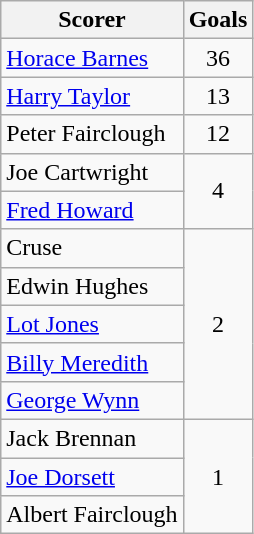<table class="wikitable">
<tr>
<th>Scorer</th>
<th>Goals</th>
</tr>
<tr>
<td> <a href='#'>Horace Barnes</a></td>
<td align=center>36</td>
</tr>
<tr>
<td> <a href='#'>Harry Taylor</a></td>
<td align=center>13</td>
</tr>
<tr>
<td>Peter Fairclough</td>
<td align=center>12</td>
</tr>
<tr>
<td>Joe Cartwright</td>
<td rowspan="2" align=center>4</td>
</tr>
<tr>
<td> <a href='#'>Fred Howard</a></td>
</tr>
<tr>
<td>Cruse</td>
<td rowspan="5" align=center>2</td>
</tr>
<tr>
<td>Edwin Hughes</td>
</tr>
<tr>
<td> <a href='#'>Lot Jones</a></td>
</tr>
<tr>
<td> <a href='#'>Billy Meredith</a></td>
</tr>
<tr>
<td> <a href='#'>George Wynn</a></td>
</tr>
<tr>
<td>Jack Brennan</td>
<td rowspan="3" align=center>1</td>
</tr>
<tr>
<td> <a href='#'>Joe Dorsett</a></td>
</tr>
<tr>
<td>Albert Fairclough</td>
</tr>
</table>
